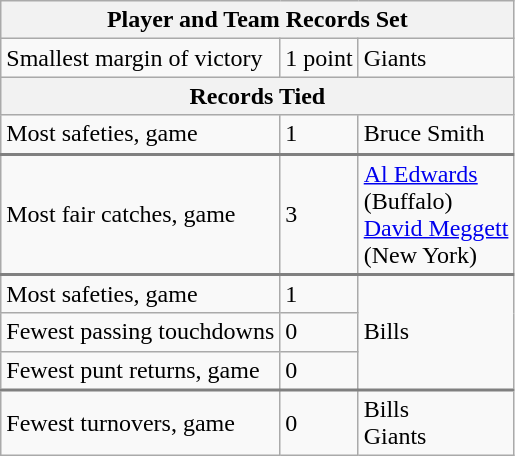<table class="wikitable">
<tr>
<th colspan=3>Player and Team Records Set</th>
</tr>
<tr>
<td>Smallest margin of victory</td>
<td>1 point</td>
<td>Giants</td>
</tr>
<tr>
<th colspan=3>Records Tied</th>
</tr>
<tr style="border-bottom: 2px solid gray">
<td>Most safeties, game</td>
<td>1</td>
<td>Bruce Smith</td>
</tr>
<tr style="border-bottom: 2px solid gray">
<td>Most fair catches, game</td>
<td>3</td>
<td><a href='#'>Al Edwards</a> <br>(Buffalo)<br> <a href='#'>David Meggett</a><br>(New York)</td>
</tr>
<tr>
<td>Most safeties, game</td>
<td>1</td>
<td rowspan=3>Bills</td>
</tr>
<tr>
<td>Fewest passing touchdowns</td>
<td>0</td>
</tr>
<tr style="border-bottom: 2px solid gray">
<td>Fewest punt returns, game</td>
<td>0</td>
</tr>
<tr>
<td>Fewest turnovers, game</td>
<td>0</td>
<td>Bills<br>Giants</td>
</tr>
</table>
